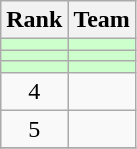<table class="wikitable">
<tr>
<th>Rank</th>
<th>Team</th>
</tr>
<tr bgcolor=#ccffcc>
<td align=center></td>
<td></td>
</tr>
<tr bgcolor=#ccffcc>
<td align=center></td>
<td></td>
</tr>
<tr bgcolor=#ccffcc>
<td align=center></td>
<td></td>
</tr>
<tr>
<td align=center>4</td>
<td></td>
</tr>
<tr>
<td align=center>5</td>
<td></td>
</tr>
<tr>
</tr>
</table>
